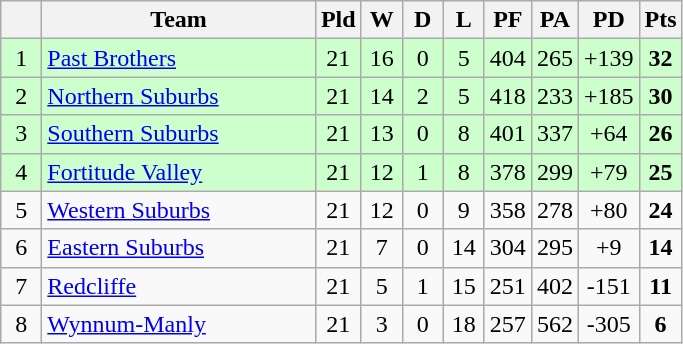<table class="wikitable" style="text-align:center;">
<tr>
<th width="20"></th>
<th width="175">Team</th>
<th width="20">Pld</th>
<th width="20">W</th>
<th width="20">D</th>
<th width="20">L</th>
<th width="20">PF</th>
<th width="20">PA</th>
<th width="20">PD</th>
<th width="20">Pts</th>
</tr>
<tr style="background: #ccffcc;">
<td>1</td>
<td style="text-align:left;"> <a href='#'>Past Brothers</a></td>
<td>21</td>
<td>16</td>
<td>0</td>
<td>5</td>
<td>404</td>
<td>265</td>
<td>+139</td>
<td><strong>32</strong></td>
</tr>
<tr style="background: #ccffcc;">
<td>2</td>
<td style="text-align:left;"> <a href='#'>Northern Suburbs</a></td>
<td>21</td>
<td>14</td>
<td>2</td>
<td>5</td>
<td>418</td>
<td>233</td>
<td>+185</td>
<td><strong>30</strong></td>
</tr>
<tr style="background: #ccffcc;">
<td>3</td>
<td style="text-align:left;"> <a href='#'>Southern Suburbs</a></td>
<td>21</td>
<td>13</td>
<td>0</td>
<td>8</td>
<td>401</td>
<td>337</td>
<td>+64</td>
<td><strong>26</strong></td>
</tr>
<tr style="background: #ccffcc;">
<td>4</td>
<td style="text-align:left;"> <a href='#'>Fortitude Valley</a></td>
<td>21</td>
<td>12</td>
<td>1</td>
<td>8</td>
<td>378</td>
<td>299</td>
<td>+79</td>
<td><strong>25</strong></td>
</tr>
<tr>
<td>5</td>
<td style="text-align:left;"> <a href='#'>Western Suburbs</a></td>
<td>21</td>
<td>12</td>
<td>0</td>
<td>9</td>
<td>358</td>
<td>278</td>
<td>+80</td>
<td><strong>24</strong></td>
</tr>
<tr>
<td>6</td>
<td style="text-align:left;"> <a href='#'>Eastern Suburbs</a></td>
<td>21</td>
<td>7</td>
<td>0</td>
<td>14</td>
<td>304</td>
<td>295</td>
<td>+9</td>
<td><strong>14</strong></td>
</tr>
<tr>
<td>7</td>
<td style="text-align:left;"> <a href='#'>Redcliffe</a></td>
<td>21</td>
<td>5</td>
<td>1</td>
<td>15</td>
<td>251</td>
<td>402</td>
<td>-151</td>
<td><strong>11</strong></td>
</tr>
<tr>
<td>8</td>
<td style="text-align:left;"> <a href='#'>Wynnum-Manly</a></td>
<td>21</td>
<td>3</td>
<td>0</td>
<td>18</td>
<td>257</td>
<td>562</td>
<td>-305</td>
<td><strong>6</strong></td>
</tr>
</table>
